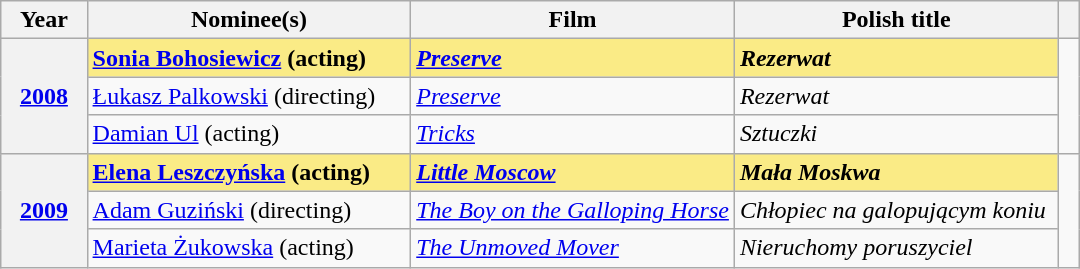<table class="wikitable sortable">
<tr>
<th scope="col" style="width:8%;">Year</th>
<th scope="col" style="width:30%;">Nominee(s)</th>
<th scope="col" style="width:30%;">Film</th>
<th>Polish title</th>
<th scope="col" style="width:2%;"></th>
</tr>
<tr>
<th rowspan="3" scope="row" style="text-align:center;"><a href='#'>2008</a><br></th>
<td style="background:#FAEB86;"><strong><a href='#'>Sonia Bohosiewicz</a> (acting)</strong></td>
<td style="background:#FAEB86;"><strong><em><a href='#'>Preserve</a></em></strong></td>
<td style="background:#FAEB86;"><strong><em>Rezerwat</em></strong></td>
<td rowspan="3"></td>
</tr>
<tr>
<td><a href='#'>Łukasz Palkowski</a> (directing)</td>
<td><em><a href='#'>Preserve</a></em></td>
<td><em>Rezerwat</em></td>
</tr>
<tr>
<td><a href='#'>Damian Ul</a> (acting)</td>
<td><em><a href='#'>Tricks</a></em></td>
<td><em>Sztuczki</em></td>
</tr>
<tr>
<th rowspan="3" scope="row" style="text-align:center;"><a href='#'>2009</a><br></th>
<td style="background:#FAEB86;"><strong><a href='#'>Elena Leszczyńska</a> (acting)</strong></td>
<td style="background:#FAEB86;"><strong><em><a href='#'>Little Moscow</a></em></strong></td>
<td style="background:#FAEB86;"><strong><em>Mała Moskwa</em></strong></td>
<td rowspan="3"></td>
</tr>
<tr>
<td><a href='#'>Adam Guziński</a> (directing)</td>
<td><em><a href='#'>The Boy on the Galloping Horse</a></em></td>
<td><em>Chłopiec na galopującym koniu</em></td>
</tr>
<tr>
<td><a href='#'>Marieta Żukowska</a> (acting)</td>
<td><em><a href='#'>The Unmoved Mover</a></em></td>
<td><em>Nieruchomy poruszyciel</em></td>
</tr>
</table>
